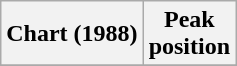<table class="wikitable sortable">
<tr>
<th align="left">Chart (1988)</th>
<th align="center">Peak<br>position</th>
</tr>
<tr>
</tr>
</table>
